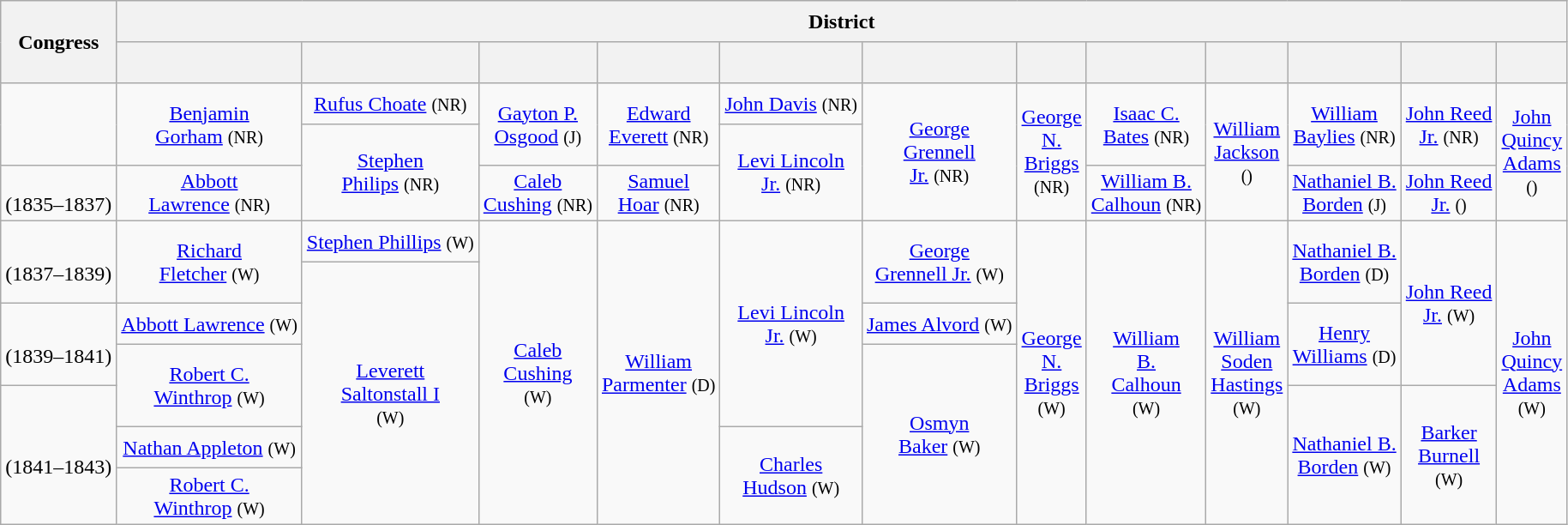<table class=wikitable style="text-align:center">
<tr style="height:2em">
<th rowspan=2>Congress</th>
<th colspan=12>District</th>
</tr>
<tr style="height:2em">
<th></th>
<th></th>
<th></th>
<th></th>
<th></th>
<th></th>
<th></th>
<th></th>
<th></th>
<th></th>
<th></th>
<th></th>
</tr>
<tr style="height:2em">
<td scope=row rowspan=2><strong></strong><br></td>
<td rowspan=2 ><a href='#'>Benjamin<br>Gorham</a> <small>(NR)</small></td>
<td><a href='#'>Rufus Choate</a> <small>(NR)</small></td>
<td rowspan=2 ><a href='#'>Gayton P.<br>Osgood</a> <small>(J)</small></td>
<td rowspan=2 ><a href='#'>Edward<br>Everett</a> <small>(NR)</small></td>
<td><a href='#'>John Davis</a> <small>(NR)</small></td>
<td rowspan=3 ><a href='#'>George<br>Grennell<br>Jr.</a> <small>(NR)</small></td>
<td rowspan=3 ><a href='#'>George<br>N.<br>Briggs</a><br><small>(NR)</small></td>
<td rowspan=2 ><a href='#'>Isaac C.<br>Bates</a> <small>(NR)</small></td>
<td rowspan=3 ><a href='#'>William<br>Jackson</a><br><small>()</small></td>
<td rowspan=2 ><a href='#'>William<br>Baylies</a> <small>(NR)</small></td>
<td rowspan=2 ><a href='#'>John Reed<br>Jr.</a> <small>(NR)</small></td>
<td rowspan=3 ><a href='#'>John<br>Quincy<br>Adams</a><br><small>()</small></td>
</tr>
<tr style="height:2em">
<td rowspan=2 ><a href='#'>Stephen<br>Philips</a> <small>(NR)</small></td>
<td rowspan=2 ><a href='#'>Levi Lincoln<br>Jr.</a> <small>(NR)</small></td>
</tr>
<tr style="height:2em">
<td scope=row><strong></strong><br>(1835–1837)</td>
<td><a href='#'>Abbott<br>Lawrence</a> <small>(NR)</small></td>
<td><a href='#'>Caleb<br>Cushing</a> <small>(NR)</small></td>
<td><a href='#'>Samuel<br>Hoar</a> <small>(NR)</small></td>
<td><a href='#'>William B.<br>Calhoun</a> <small>(NR)</small></td>
<td><a href='#'>Nathaniel B.<br>Borden</a> <small>(J)</small></td>
<td><a href='#'>John Reed<br>Jr.</a> <small>()</small></td>
</tr>
<tr style="height:2em">
<td scope=row rowspan=2><strong></strong><br>(1837–1839)</td>
<td rowspan=2 ><a href='#'>Richard<br>Fletcher</a> <small>(W)</small></td>
<td><a href='#'>Stephen Phillips</a> <small>(W)</small></td>
<td rowspan=7 ><a href='#'>Caleb<br>Cushing</a><br><small>(W)</small></td>
<td rowspan=7 ><a href='#'>William<br>Parmenter</a> <small>(D)</small></td>
<td rowspan=5 ><a href='#'>Levi Lincoln<br>Jr.</a> <small>(W)</small></td>
<td rowspan=2 ><a href='#'>George<br>Grennell Jr.</a> <small>(W)</small></td>
<td rowspan=7 ><a href='#'>George<br>N.<br>Briggs</a><br><small>(W)</small></td>
<td rowspan=7 ><a href='#'>William<br>B.<br>Calhoun</a><br><small>(W)</small></td>
<td rowspan=7 ><a href='#'>William<br>Soden<br>Hastings</a><br><small>(W)</small></td>
<td rowspan=2 ><a href='#'>Nathaniel B.<br>Borden</a> <small>(D)</small></td>
<td rowspan=4 ><a href='#'>John Reed<br>Jr.</a> <small>(W)</small></td>
<td rowspan=7 ><a href='#'>John<br>Quincy<br>Adams</a><br><small>(W)</small></td>
</tr>
<tr style="height:2em">
<td rowspan=6 ><a href='#'>Leverett<br>Saltonstall I</a><br><small>(W)</small></td>
</tr>
<tr style="height:2em">
<td scope=row rowspan=2><strong></strong><br>(1839–1841)</td>
<td><a href='#'>Abbott Lawrence</a> <small>(W)</small></td>
<td><a href='#'>James Alvord</a> <small>(W)</small></td>
<td rowspan=2 ><a href='#'>Henry<br>Williams</a> <small>(D)</small></td>
</tr>
<tr style="height:2em">
<td rowspan=2 ><a href='#'>Robert C.<br>Winthrop</a> <small>(W)</small></td>
<td rowspan=4 ><a href='#'>Osmyn<br>Baker</a> <small>(W)</small></td>
</tr>
<tr style="height:2em">
<td scope=row rowspan=3><strong></strong><br>(1841–1843)</td>
<td rowspan=3 ><a href='#'>Nathaniel B.<br>Borden</a> <small>(W)</small></td>
<td rowspan=3 ><a href='#'>Barker<br>Burnell</a><br><small>(W)</small></td>
</tr>
<tr style="height:2em">
<td><a href='#'>Nathan Appleton</a> <small>(W)</small></td>
<td rowspan=2 ><a href='#'>Charles<br>Hudson</a> <small>(W)</small></td>
</tr>
<tr style="height:2em">
<td><a href='#'>Robert C.<br>Winthrop</a> <small>(W)</small></td>
</tr>
</table>
